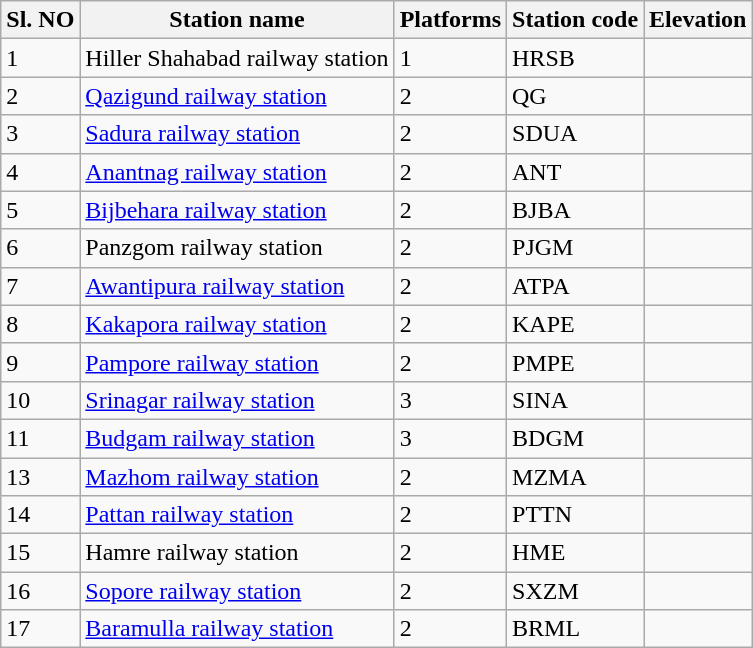<table class="sortable wikitable">
<tr>
<th>Sl. NO</th>
<th>Station name</th>
<th>Platforms</th>
<th>Station code</th>
<th>Elevation</th>
</tr>
<tr>
<td>1</td>
<td>Hiller Shahabad railway station</td>
<td>1</td>
<td>HRSB</td>
<td></td>
</tr>
<tr>
<td>2</td>
<td><a href='#'>Qazigund railway station</a></td>
<td>2</td>
<td>QG</td>
<td></td>
</tr>
<tr>
<td>3</td>
<td><a href='#'>Sadura railway station</a></td>
<td>2</td>
<td>SDUA</td>
<td></td>
</tr>
<tr>
<td>4</td>
<td><a href='#'>Anantnag railway station</a></td>
<td>2</td>
<td>ANT</td>
<td></td>
</tr>
<tr>
<td>5</td>
<td><a href='#'>Bijbehara railway station</a></td>
<td>2</td>
<td>BJBA</td>
<td></td>
</tr>
<tr>
<td>6</td>
<td>Panzgom railway station</td>
<td>2</td>
<td>PJGM</td>
<td></td>
</tr>
<tr>
<td>7</td>
<td><a href='#'>Awantipura railway station</a></td>
<td>2</td>
<td>ATPA</td>
<td></td>
</tr>
<tr>
<td>8</td>
<td><a href='#'>Kakapora railway station</a></td>
<td>2</td>
<td>KAPE</td>
<td></td>
</tr>
<tr>
<td>9</td>
<td><a href='#'>Pampore railway station</a></td>
<td>2</td>
<td>PMPE</td>
<td></td>
</tr>
<tr>
<td>10</td>
<td><a href='#'>Srinagar railway station</a></td>
<td>3</td>
<td>SINA</td>
<td></td>
</tr>
<tr>
<td>11</td>
<td><a href='#'>Budgam railway station</a></td>
<td>3</td>
<td>BDGM</td>
<td></td>
</tr>
<tr>
<td>13</td>
<td><a href='#'>Mazhom railway station</a></td>
<td>2</td>
<td>MZMA</td>
<td></td>
</tr>
<tr>
<td>14</td>
<td><a href='#'>Pattan railway station</a></td>
<td>2</td>
<td>PTTN</td>
<td></td>
</tr>
<tr>
<td>15</td>
<td>Hamre railway station</td>
<td>2</td>
<td>HME</td>
<td></td>
</tr>
<tr>
<td>16</td>
<td><a href='#'>Sopore railway station</a></td>
<td>2</td>
<td>SXZM</td>
<td></td>
</tr>
<tr>
<td>17</td>
<td><a href='#'>Baramulla railway station</a></td>
<td>2</td>
<td>BRML</td>
<td></td>
</tr>
</table>
